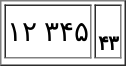<table border="1" style="margin:1em auto;">
<tr size="40">
<td style="text-align:center; background:white; font-size:14pt; color:black;">۱۲  ۳۴۵</td>
<td style="text-align:center; background:white; font-size:10pt; color:black;"><small></small><br><strong>۴۳</strong></td>
</tr>
<tr>
</tr>
</table>
